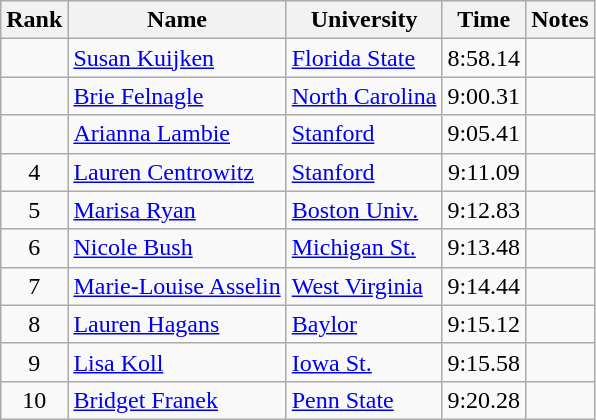<table class="wikitable sortable" style="text-align:center">
<tr>
<th>Rank</th>
<th>Name</th>
<th>University</th>
<th>Time</th>
<th>Notes</th>
</tr>
<tr>
<td></td>
<td align=left><a href='#'>Susan Kuijken</a></td>
<td align=left><a href='#'>Florida State</a></td>
<td>8:58.14</td>
<td></td>
</tr>
<tr>
<td></td>
<td align=left><a href='#'>Brie Felnagle</a></td>
<td align=left><a href='#'>North Carolina</a></td>
<td>9:00.31</td>
<td></td>
</tr>
<tr>
<td></td>
<td align=left><a href='#'>Arianna Lambie</a></td>
<td align="left"><a href='#'>Stanford</a></td>
<td>9:05.41</td>
<td></td>
</tr>
<tr>
<td>4</td>
<td align=left><a href='#'>Lauren Centrowitz</a></td>
<td align="left"><a href='#'>Stanford</a></td>
<td>9:11.09</td>
<td></td>
</tr>
<tr>
<td>5</td>
<td align=left><a href='#'>Marisa Ryan</a></td>
<td align=left><a href='#'>Boston Univ.</a></td>
<td>9:12.83</td>
<td></td>
</tr>
<tr>
<td>6</td>
<td align=left><a href='#'>Nicole Bush</a></td>
<td align=left><a href='#'>Michigan St.</a></td>
<td>9:13.48</td>
<td></td>
</tr>
<tr>
<td>7</td>
<td align=left><a href='#'>Marie-Louise Asselin</a></td>
<td align="left"><a href='#'>West Virginia</a></td>
<td>9:14.44</td>
<td></td>
</tr>
<tr>
<td>8</td>
<td align=left><a href='#'>Lauren Hagans</a></td>
<td align="left"><a href='#'>Baylor</a></td>
<td>9:15.12</td>
<td></td>
</tr>
<tr>
<td>9</td>
<td align=left><a href='#'>Lisa Koll</a></td>
<td align=left><a href='#'>Iowa St.</a></td>
<td>9:15.58</td>
<td></td>
</tr>
<tr>
<td>10</td>
<td align=left><a href='#'>Bridget Franek</a></td>
<td align=left><a href='#'>Penn State</a></td>
<td>9:20.28</td>
<td></td>
</tr>
</table>
